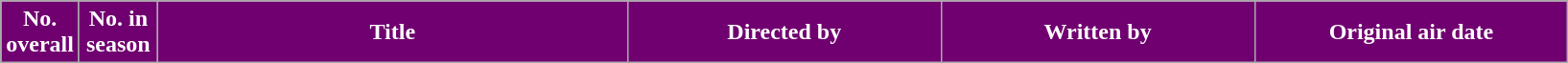<table class="wikitable plainrowheaders" style="background:#FFFFFF">
<tr style="color:#FFFFFF">
<th style="background:#700070; width:5%">No.<br>overall</th>
<th style="background:#700070; width:5%">No. in<br>season</th>
<th style="background:#700070">Title</th>
<th style="background:#700070; width:20%">Directed by</th>
<th style="background:#700070; width:20%">Written by</th>
<th style="background:#700070; width:20%">Original air date<br>



















</th>
</tr>
</table>
